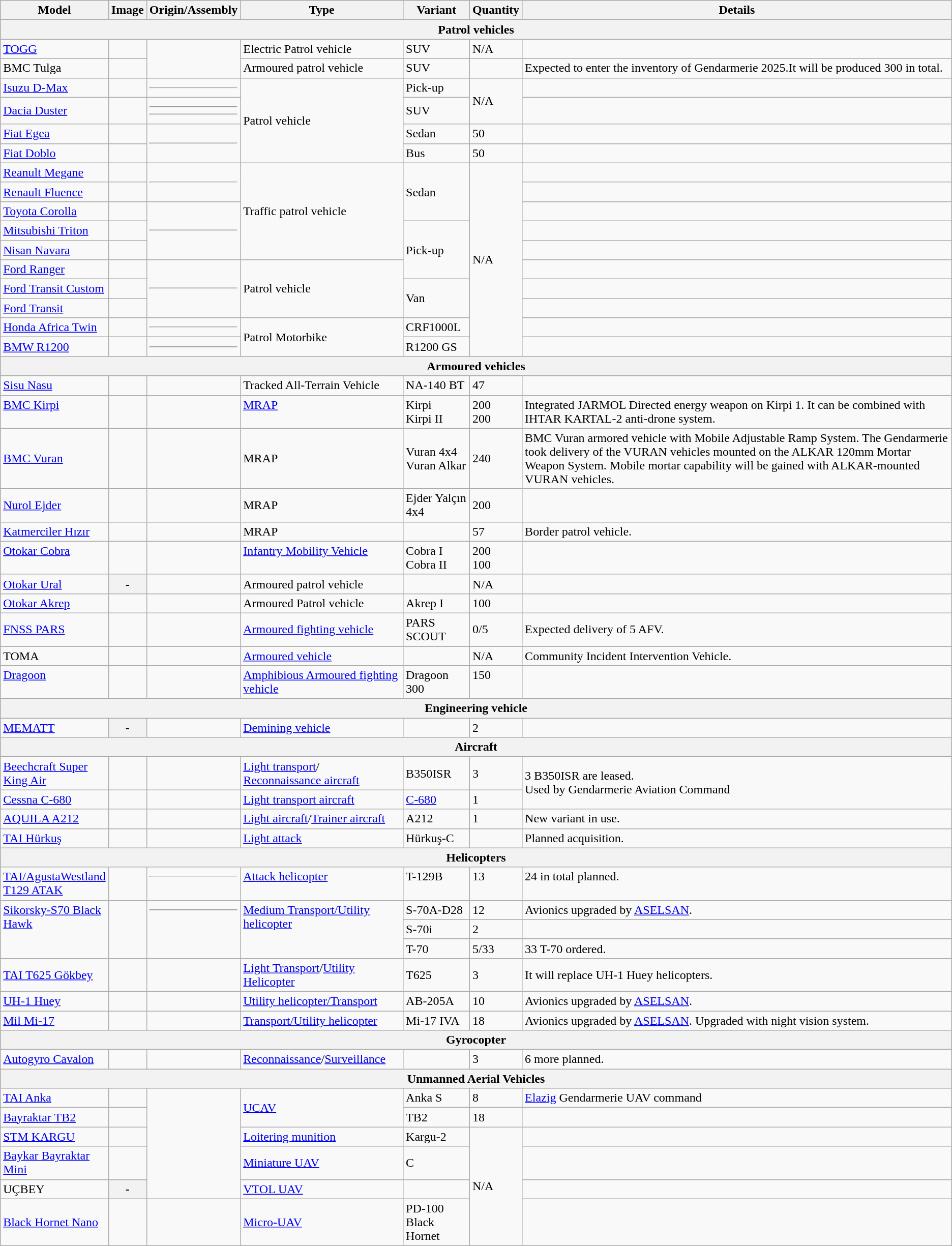<table class="wikitable">
<tr>
<th style="width:7%;">Model</th>
<th>Image</th>
<th style="width:9%;">Origin/Assembly</th>
<th>Type</th>
<th style="width:7%;">Variant</th>
<th>Quantity</th>
<th>Details</th>
</tr>
<tr>
<th colspan="7">Patrol vehicles</th>
</tr>
<tr>
<td><a href='#'>TOGG</a></td>
<td></td>
<td rowspan="2"></td>
<td>Electric Patrol vehicle</td>
<td>SUV</td>
<td>N/A</td>
<td></td>
</tr>
<tr>
<td>BMC Tulga</td>
<td></td>
<td>Armoured patrol vehicle</td>
<td>SUV</td>
<td></td>
<td>Expected to enter the inventory of Gendarmerie 2025.It will be produced 300 in total.</td>
</tr>
<tr>
<td><a href='#'>Isuzu D-Max</a></td>
<td></td>
<td><hr></td>
<td rowspan="4">Patrol vehicle</td>
<td>Pick-up</td>
<td rowspan="2">N/A</td>
<td></td>
</tr>
<tr>
<td><a href='#'>Dacia Duster</a></td>
<td></td>
<td><hr><hr></td>
<td>SUV</td>
<td></td>
</tr>
<tr>
<td><a href='#'>Fiat Egea</a></td>
<td></td>
<td rowspan="2"><hr></td>
<td>Sedan</td>
<td>50</td>
<td></td>
</tr>
<tr>
<td><a href='#'>Fiat Doblo</a></td>
<td></td>
<td>Bus</td>
<td>50</td>
<td></td>
</tr>
<tr>
<td><a href='#'>Reanult Megane</a></td>
<td></td>
<td rowspan="2"><hr></td>
<td rowspan="5">Traffic patrol vehicle</td>
<td rowspan="3">Sedan</td>
<td rowspan="10">N/A</td>
<td></td>
</tr>
<tr>
<td><a href='#'>Renault Fluence</a></td>
<td></td>
<td></td>
</tr>
<tr>
<td><a href='#'>Toyota Corolla</a></td>
<td></td>
<td rowspan="3"><hr></td>
<td></td>
</tr>
<tr>
<td><a href='#'>Mitsubishi Triton</a></td>
<td></td>
<td rowspan="3">Pick-up</td>
<td></td>
</tr>
<tr>
<td><a href='#'>Nisan Navara</a></td>
<td></td>
<td></td>
</tr>
<tr>
<td><a href='#'>Ford Ranger</a></td>
<td></td>
<td rowspan="3"><hr></td>
<td rowspan="3">Patrol vehicle</td>
<td></td>
</tr>
<tr>
<td><a href='#'>Ford Transit Custom</a></td>
<td></td>
<td rowspan="2">Van</td>
<td></td>
</tr>
<tr>
<td><a href='#'>Ford Transit</a></td>
<td></td>
<td></td>
</tr>
<tr>
<td><a href='#'>Honda Africa Twin</a></td>
<td></td>
<td><hr></td>
<td rowspan="2">Patrol Motorbike</td>
<td>CRF1000L</td>
<td></td>
</tr>
<tr>
<td><a href='#'>BMW R1200</a></td>
<td></td>
<td><hr></td>
<td>R1200 GS</td>
<td></td>
</tr>
<tr>
<th colspan="7">Armoured vehicles</th>
</tr>
<tr style="vertical-align:top">
<td><a href='#'>Sisu Nasu</a></td>
<td></td>
<td></td>
<td>Tracked All-Terrain Vehicle</td>
<td>NA-140 BT</td>
<td>47</td>
<td></td>
</tr>
<tr style="vertical-align:top">
<td><a href='#'>BMC Kirpi</a></td>
<td></td>
<td></td>
<td><a href='#'>MRAP</a></td>
<td>Kirpi<br>Kirpi II</td>
<td>200<br>200</td>
<td>Integrated JARMOL Directed energy weapon on Kirpi 1. It can be combined with IHTAR KARTAL-2 anti-drone system.</td>
</tr>
<tr>
<td><a href='#'>BMC Vuran</a></td>
<td></td>
<td></td>
<td>MRAP</td>
<td>Vuran 4x4<br>Vuran Alkar</td>
<td>240</td>
<td>BMC Vuran armored vehicle with Mobile Adjustable Ramp System. The Gendarmerie took delivery of the VURAN vehicles mounted on the ALKAR 120mm Mortar Weapon System. Mobile mortar capability will be gained with ALKAR-mounted VURAN vehicles.</td>
</tr>
<tr>
<td><a href='#'>Nurol Ejder</a></td>
<td></td>
<td></td>
<td>MRAP</td>
<td>Ejder Yalçın 4x4</td>
<td>200</td>
<td></td>
</tr>
<tr>
<td><a href='#'>Katmerciler Hızır</a></td>
<td></td>
<td></td>
<td>MRAP</td>
<td></td>
<td>57</td>
<td>Border patrol vehicle.</td>
</tr>
<tr style="vertical-align:top">
<td><a href='#'>Otokar Cobra</a></td>
<td></td>
<td></td>
<td><a href='#'>Infantry Mobility Vehicle</a></td>
<td>Cobra I<br>Cobra II</td>
<td>200<br>100</td>
<td></td>
</tr>
<tr>
<td><a href='#'>Otokar Ural</a></td>
<th>-</th>
<td></td>
<td>Armoured patrol vehicle</td>
<td></td>
<td>N/A</td>
<td></td>
</tr>
<tr>
<td><a href='#'>Otokar Akrep</a></td>
<td></td>
<td></td>
<td>Armoured Patrol vehicle</td>
<td>Akrep I</td>
<td>100</td>
<td></td>
</tr>
<tr>
<td><a href='#'>FNSS PARS</a></td>
<td></td>
<td></td>
<td><a href='#'>Armoured fighting vehicle</a></td>
<td>PARS SCOUT</td>
<td>0/5</td>
<td>Expected delivery of 5 AFV.</td>
</tr>
<tr>
<td>TOMA</td>
<td></td>
<td></td>
<td><a href='#'>Armoured vehicle</a></td>
<td></td>
<td>N/A</td>
<td>Community Incident Intervention Vehicle.</td>
</tr>
<tr style="vertical-align:top">
<td><a href='#'>Dragoon</a></td>
<td></td>
<td></td>
<td><a href='#'>Amphibious Armoured fighting vehicle</a></td>
<td>Dragoon 300</td>
<td>150</td>
<td></td>
</tr>
<tr>
<th colspan="7">Engineering vehicle</th>
</tr>
<tr>
<td><a href='#'>MEMATT</a></td>
<th>-</th>
<td></td>
<td><a href='#'>Demining vehicle</a></td>
<td></td>
<td>2</td>
<td></td>
</tr>
<tr>
<th colspan="7">Aircraft</th>
</tr>
<tr>
<td><a href='#'>Beechcraft Super King Air</a></td>
<td></td>
<td></td>
<td><a href='#'>Light transport</a>/<br><a href='#'>Reconnaissance aircraft</a></td>
<td>B350ISR</td>
<td>3</td>
<td rowspan="2">3 B350ISR are leased.<br>Used by Gendarmerie Aviation Command</td>
</tr>
<tr>
<td><a href='#'>Cessna C-680</a></td>
<td></td>
<td></td>
<td><a href='#'>Light transport aircraft</a></td>
<td><a href='#'>C-680</a></td>
<td>1</td>
</tr>
<tr>
<td><a href='#'>AQUILA A212</a></td>
<td></td>
<td></td>
<td><a href='#'>Light aircraft</a>/<a href='#'>Trainer aircraft</a></td>
<td>A212</td>
<td>1</td>
<td>New variant in use.</td>
</tr>
<tr>
<td><a href='#'>TAI Hürkuş</a></td>
<td></td>
<td></td>
<td><a href='#'>Light attack</a></td>
<td>Hürkuş-C</td>
<td></td>
<td>Planned acquisition.</td>
</tr>
<tr>
<th colspan="7">Helicopters</th>
</tr>
<tr style="vertical-align:top">
<td><a href='#'>TAI/AgustaWestland T129 ATAK</a></td>
<td></td>
<td><hr></td>
<td><a href='#'>Attack helicopter</a></td>
<td>T-129B</td>
<td>13</td>
<td>24 in total planned.</td>
</tr>
<tr style="vertical-align:top">
<td rowspan="3"><a href='#'>Sikorsky-S70 Black Hawk</a></td>
<td rowspan="3"><br></td>
<td rowspan="3"><hr></td>
<td rowspan="3"><a href='#'>Medium Transport/Utility helicopter</a></td>
<td>S-70A-D28</td>
<td>12</td>
<td>Avionics upgraded by <a href='#'>ASELSAN</a>.</td>
</tr>
<tr>
<td>S-70i</td>
<td>2</td>
<td></td>
</tr>
<tr>
<td>T-70</td>
<td>5/33</td>
<td>33 T-70 ordered.</td>
</tr>
<tr>
<td><a href='#'>TAI T625 Gökbey</a></td>
<td></td>
<td></td>
<td><a href='#'>Light Transport</a>/<a href='#'>Utility Helicopter</a></td>
<td>T625</td>
<td>3</td>
<td>It will replace UH-1 Huey helicopters.</td>
</tr>
<tr style="vertical-align:top">
<td><a href='#'>UH-1 Huey</a></td>
<td></td>
<td></td>
<td><a href='#'>Utility helicopter/Transport</a></td>
<td>AB-205A</td>
<td>10</td>
<td>Avionics upgraded by <a href='#'>ASELSAN</a>.</td>
</tr>
<tr>
<td><a href='#'>Mil Mi-17</a></td>
<td></td>
<td></td>
<td><a href='#'>Transport/Utility helicopter</a></td>
<td>Mi-17 IVA</td>
<td>18</td>
<td>Avionics upgraded by <a href='#'>ASELSAN</a>. Upgraded with night vision system.</td>
</tr>
<tr>
<th colspan="7">Gyrocopter</th>
</tr>
<tr>
<td><a href='#'>Autogyro Cavalon</a></td>
<td></td>
<td></td>
<td><a href='#'>Reconnaissance</a>/<a href='#'>Surveillance</a></td>
<td></td>
<td>3</td>
<td>6 more planned.</td>
</tr>
<tr>
<th colspan="7">Unmanned Aerial Vehicles</th>
</tr>
<tr>
<td><a href='#'>TAI Anka</a></td>
<td></td>
<td rowspan="5"></td>
<td rowspan="2"><a href='#'>UCAV</a></td>
<td>Anka S</td>
<td>8</td>
<td><a href='#'>Elazig</a> Gendarmerie UAV command</td>
</tr>
<tr style="vertical-align:top">
<td><a href='#'>Bayraktar TB2</a></td>
<td></td>
<td>TB2</td>
<td>18</td>
<td></td>
</tr>
<tr>
<td><a href='#'>STM KARGU</a></td>
<td></td>
<td><a href='#'>Loitering munition</a></td>
<td>Kargu-2</td>
<td rowspan="4">N/A</td>
<td></td>
</tr>
<tr>
<td><a href='#'>Baykar Bayraktar Mini</a></td>
<td></td>
<td><a href='#'>Miniature UAV</a></td>
<td>C</td>
<td></td>
</tr>
<tr>
<td>UÇBEY</td>
<th>-</th>
<td><a href='#'>VTOL UAV</a></td>
<td></td>
<td></td>
</tr>
<tr>
<td><a href='#'>Black Hornet Nano</a></td>
<td></td>
<td></td>
<td><a href='#'>Micro-UAV</a></td>
<td>PD-100 Black Hornet</td>
<td></td>
</tr>
</table>
